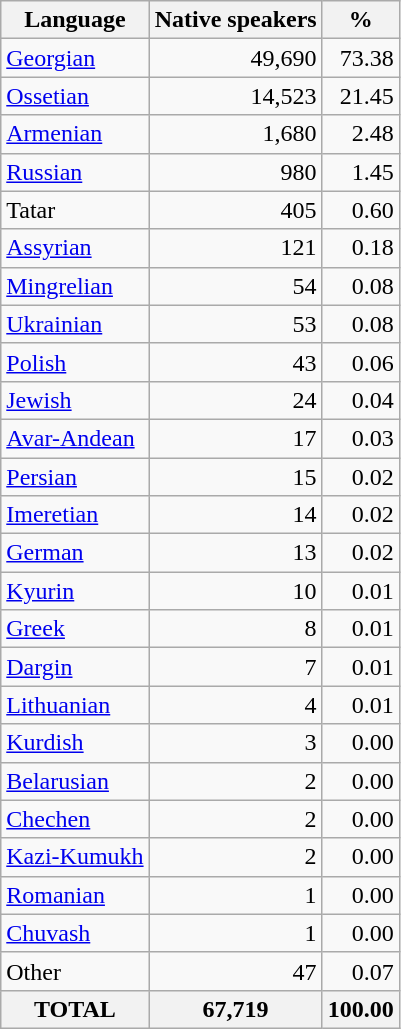<table class="wikitable sortable">
<tr>
<th>Language</th>
<th>Native speakers</th>
<th>%</th>
</tr>
<tr>
<td><a href='#'>Georgian</a></td>
<td align="right">49,690</td>
<td align="right">73.38</td>
</tr>
<tr>
<td><a href='#'>Ossetian</a></td>
<td align="right">14,523</td>
<td align="right">21.45</td>
</tr>
<tr>
<td><a href='#'>Armenian</a></td>
<td align="right">1,680</td>
<td align="right">2.48</td>
</tr>
<tr>
<td><a href='#'>Russian</a></td>
<td align="right">980</td>
<td align="right">1.45</td>
</tr>
<tr>
<td>Tatar</td>
<td align="right">405</td>
<td align="right">0.60</td>
</tr>
<tr>
<td><a href='#'>Assyrian</a></td>
<td align="right">121</td>
<td align="right">0.18</td>
</tr>
<tr>
<td><a href='#'>Mingrelian</a></td>
<td align="right">54</td>
<td align="right">0.08</td>
</tr>
<tr>
<td><a href='#'>Ukrainian</a></td>
<td align="right">53</td>
<td align="right">0.08</td>
</tr>
<tr>
<td><a href='#'>Polish</a></td>
<td align="right">43</td>
<td align="right">0.06</td>
</tr>
<tr>
<td><a href='#'>Jewish</a></td>
<td align="right">24</td>
<td align="right">0.04</td>
</tr>
<tr>
<td><a href='#'>Avar-Andean</a></td>
<td align="right">17</td>
<td align="right">0.03</td>
</tr>
<tr>
<td><a href='#'>Persian</a></td>
<td align="right">15</td>
<td align="right">0.02</td>
</tr>
<tr>
<td><a href='#'>Imeretian</a></td>
<td align="right">14</td>
<td align="right">0.02</td>
</tr>
<tr>
<td><a href='#'>German</a></td>
<td align="right">13</td>
<td align="right">0.02</td>
</tr>
<tr>
<td><a href='#'>Kyurin</a></td>
<td align="right">10</td>
<td align="right">0.01</td>
</tr>
<tr>
<td><a href='#'>Greek</a></td>
<td align="right">8</td>
<td align="right">0.01</td>
</tr>
<tr>
<td><a href='#'>Dargin</a></td>
<td align="right">7</td>
<td align="right">0.01</td>
</tr>
<tr>
<td><a href='#'>Lithuanian</a></td>
<td align="right">4</td>
<td align="right">0.01</td>
</tr>
<tr>
<td><a href='#'>Kurdish</a></td>
<td align="right">3</td>
<td align="right">0.00</td>
</tr>
<tr>
<td><a href='#'>Belarusian</a></td>
<td align="right">2</td>
<td align="right">0.00</td>
</tr>
<tr>
<td><a href='#'>Chechen</a></td>
<td align="right">2</td>
<td align="right">0.00</td>
</tr>
<tr>
<td><a href='#'>Kazi-Kumukh</a></td>
<td align="right">2</td>
<td align="right">0.00</td>
</tr>
<tr>
<td><a href='#'>Romanian</a></td>
<td align="right">1</td>
<td align="right">0.00</td>
</tr>
<tr>
<td><a href='#'>Chuvash</a></td>
<td align="right">1</td>
<td align="right">0.00</td>
</tr>
<tr>
<td>Other</td>
<td align="right">47</td>
<td align="right">0.07</td>
</tr>
<tr>
<th>TOTAL</th>
<th>67,719</th>
<th>100.00</th>
</tr>
</table>
